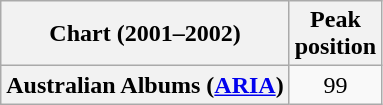<table class="wikitable plainrowheaders" style="text-align:center">
<tr>
<th>Chart (2001–2002)</th>
<th>Peak<br> position</th>
</tr>
<tr>
<th scope="row">Australian Albums (<a href='#'>ARIA</a>)</th>
<td>99</td>
</tr>
</table>
